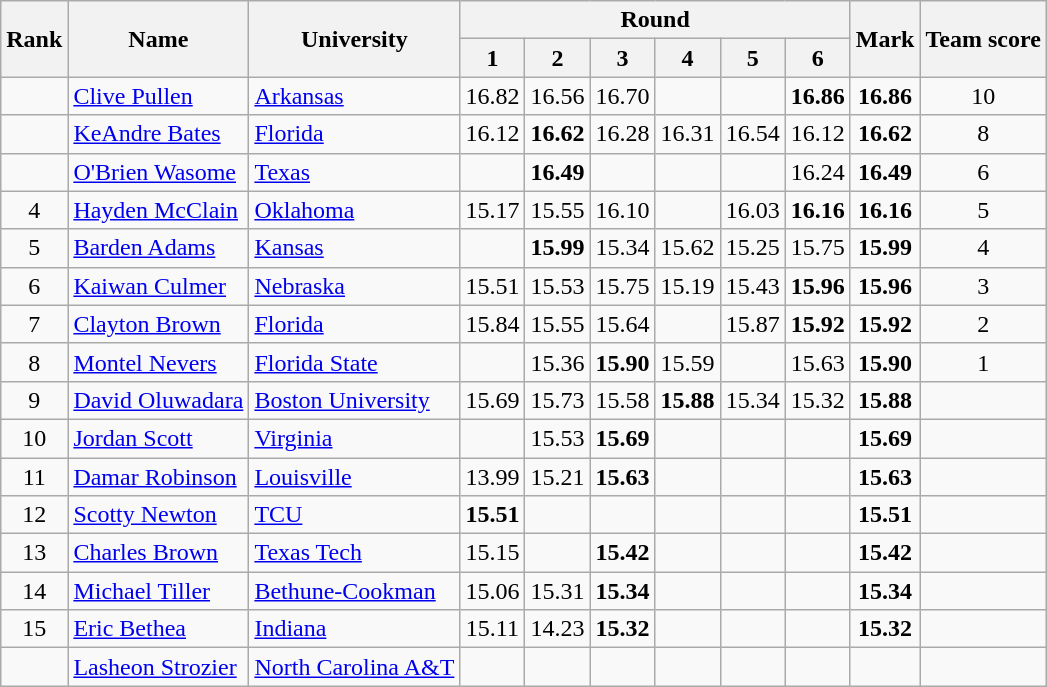<table class="wikitable sortable" style="text-align:center">
<tr>
<th rowspan=2>Rank</th>
<th rowspan=2>Name</th>
<th rowspan=2>University</th>
<th colspan=6>Round</th>
<th rowspan=2>Mark</th>
<th rowspan=2>Team score</th>
</tr>
<tr>
<th>1</th>
<th>2</th>
<th>3</th>
<th>4</th>
<th>5</th>
<th>6</th>
</tr>
<tr>
<td></td>
<td align=left><a href='#'>Clive Pullen</a></td>
<td align=left><a href='#'>Arkansas</a></td>
<td>16.82</td>
<td>16.56</td>
<td>16.70</td>
<td></td>
<td></td>
<td><strong>16.86</strong></td>
<td><strong>16.86</strong></td>
<td>10</td>
</tr>
<tr>
<td></td>
<td align=left><a href='#'>KeAndre Bates</a></td>
<td align=left><a href='#'>Florida</a></td>
<td>16.12</td>
<td><strong>16.62</strong></td>
<td>16.28</td>
<td>16.31</td>
<td>16.54</td>
<td>16.12</td>
<td><strong>16.62</strong></td>
<td>8</td>
</tr>
<tr>
<td></td>
<td align=left><a href='#'>O'Brien Wasome</a></td>
<td align=left><a href='#'>Texas</a></td>
<td></td>
<td><strong>16.49</strong></td>
<td></td>
<td></td>
<td></td>
<td>16.24</td>
<td><strong>16.49</strong></td>
<td>6</td>
</tr>
<tr>
<td>4</td>
<td align=left><a href='#'>Hayden McClain</a></td>
<td align=left><a href='#'>Oklahoma</a></td>
<td>15.17</td>
<td>15.55</td>
<td>16.10</td>
<td></td>
<td>16.03</td>
<td><strong>16.16</strong></td>
<td><strong>16.16</strong></td>
<td>5</td>
</tr>
<tr>
<td>5</td>
<td align=left><a href='#'>Barden Adams</a></td>
<td align=left><a href='#'>Kansas</a></td>
<td></td>
<td><strong>15.99</strong></td>
<td>15.34</td>
<td>15.62</td>
<td>15.25</td>
<td>15.75</td>
<td><strong>15.99</strong></td>
<td>4</td>
</tr>
<tr>
<td>6</td>
<td align=left><a href='#'>Kaiwan Culmer</a></td>
<td align=left><a href='#'>Nebraska</a></td>
<td>15.51</td>
<td>15.53</td>
<td>15.75</td>
<td>15.19</td>
<td>15.43</td>
<td><strong>15.96</strong></td>
<td><strong>15.96</strong></td>
<td>3</td>
</tr>
<tr>
<td>7</td>
<td align=left><a href='#'>Clayton Brown</a></td>
<td align=left><a href='#'>Florida</a></td>
<td>15.84</td>
<td>15.55</td>
<td>15.64</td>
<td></td>
<td>15.87</td>
<td><strong>15.92</strong></td>
<td><strong>15.92</strong></td>
<td>2</td>
</tr>
<tr>
<td>8</td>
<td align=left><a href='#'>Montel Nevers</a></td>
<td align=left><a href='#'>Florida State</a></td>
<td></td>
<td>15.36</td>
<td><strong>15.90</strong></td>
<td>15.59</td>
<td></td>
<td>15.63</td>
<td><strong>15.90</strong></td>
<td>1</td>
</tr>
<tr>
<td>9</td>
<td align=left><a href='#'>David Oluwadara</a></td>
<td align=left><a href='#'>Boston University</a></td>
<td>15.69</td>
<td>15.73</td>
<td>15.58</td>
<td><strong>15.88</strong></td>
<td>15.34</td>
<td>15.32</td>
<td><strong>15.88</strong></td>
<td></td>
</tr>
<tr>
<td>10</td>
<td align=left><a href='#'>Jordan Scott</a></td>
<td align=left><a href='#'>Virginia</a></td>
<td></td>
<td>15.53</td>
<td><strong>15.69</strong></td>
<td></td>
<td></td>
<td></td>
<td><strong>15.69</strong></td>
<td></td>
</tr>
<tr>
<td>11</td>
<td align=left><a href='#'>Damar Robinson</a></td>
<td align=left><a href='#'>Louisville</a></td>
<td>13.99</td>
<td>15.21</td>
<td><strong>15.63</strong></td>
<td></td>
<td></td>
<td></td>
<td><strong>15.63</strong></td>
<td></td>
</tr>
<tr>
<td>12</td>
<td align=left><a href='#'>Scotty Newton</a></td>
<td align=left><a href='#'>TCU</a></td>
<td><strong>15.51</strong></td>
<td></td>
<td></td>
<td></td>
<td></td>
<td></td>
<td><strong>15.51</strong></td>
<td></td>
</tr>
<tr>
<td>13</td>
<td align=left><a href='#'>Charles Brown</a></td>
<td align=left><a href='#'>Texas Tech</a></td>
<td>15.15</td>
<td></td>
<td><strong>15.42</strong></td>
<td></td>
<td></td>
<td></td>
<td><strong>15.42</strong></td>
<td></td>
</tr>
<tr>
<td>14</td>
<td align=left><a href='#'>Michael Tiller</a></td>
<td align=left><a href='#'>Bethune-Cookman</a></td>
<td>15.06</td>
<td>15.31</td>
<td><strong>15.34</strong></td>
<td></td>
<td></td>
<td></td>
<td><strong>15.34</strong></td>
<td></td>
</tr>
<tr>
<td>15</td>
<td align=left><a href='#'>Eric Bethea</a></td>
<td align=left><a href='#'>Indiana</a></td>
<td>15.11</td>
<td>14.23</td>
<td><strong>15.32</strong></td>
<td></td>
<td></td>
<td></td>
<td><strong>15.32</strong></td>
<td></td>
</tr>
<tr>
<td></td>
<td align=left><a href='#'>Lasheon Strozier</a></td>
<td align=left><a href='#'>North Carolina A&T</a></td>
<td></td>
<td></td>
<td></td>
<td></td>
<td></td>
<td></td>
<td><strong></strong></td>
<td></td>
</tr>
</table>
